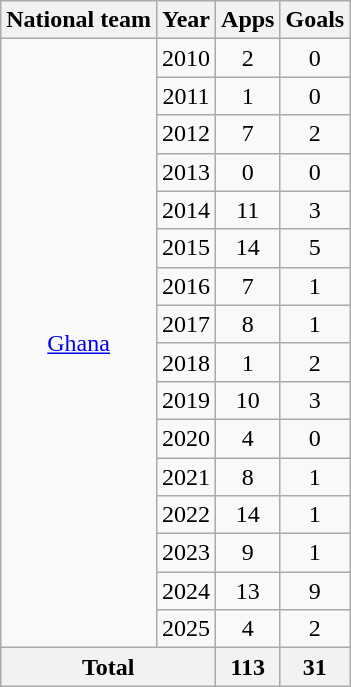<table class="wikitable" style="text-align:center">
<tr>
<th>National team</th>
<th>Year</th>
<th>Apps</th>
<th>Goals</th>
</tr>
<tr>
<td rowspan="16"><a href='#'>Ghana</a></td>
<td>2010</td>
<td>2</td>
<td>0</td>
</tr>
<tr>
<td>2011</td>
<td>1</td>
<td>0</td>
</tr>
<tr>
<td>2012</td>
<td>7</td>
<td>2</td>
</tr>
<tr>
<td>2013</td>
<td>0</td>
<td>0</td>
</tr>
<tr>
<td>2014</td>
<td>11</td>
<td>3</td>
</tr>
<tr>
<td>2015</td>
<td>14</td>
<td>5</td>
</tr>
<tr>
<td>2016</td>
<td>7</td>
<td>1</td>
</tr>
<tr>
<td>2017</td>
<td>8</td>
<td>1</td>
</tr>
<tr>
<td>2018</td>
<td>1</td>
<td>2</td>
</tr>
<tr>
<td>2019</td>
<td>10</td>
<td>3</td>
</tr>
<tr>
<td>2020</td>
<td>4</td>
<td>0</td>
</tr>
<tr>
<td>2021</td>
<td>8</td>
<td>1</td>
</tr>
<tr>
<td>2022</td>
<td>14</td>
<td>1</td>
</tr>
<tr>
<td>2023</td>
<td>9</td>
<td>1</td>
</tr>
<tr>
<td>2024</td>
<td>13</td>
<td>9</td>
</tr>
<tr>
<td>2025</td>
<td>4</td>
<td>2</td>
</tr>
<tr>
<th colspan="2">Total</th>
<th>113</th>
<th>31</th>
</tr>
</table>
